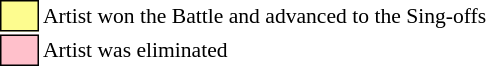<table class="toccolours" style="font-size: 90%; white-space: nowrap;">
<tr>
<td style="background:#fdfc8f; border:1px solid black;">      </td>
<td>Artist won the Battle and advanced to the Sing-offs</td>
</tr>
<tr>
<td style="background:pink; border: 1px solid black">      </td>
<td>Artist was eliminated</td>
</tr>
<tr>
</tr>
</table>
